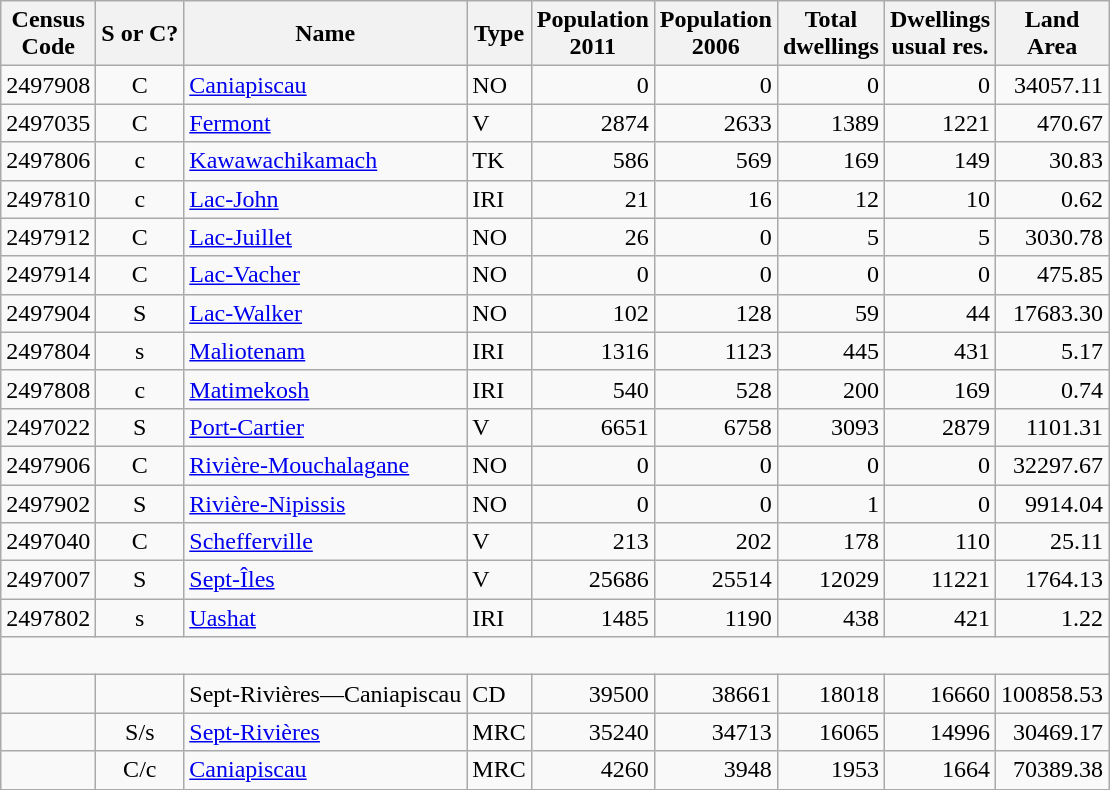<table class="wikitable sortable">
<tr>
<th>Census<br>Code</th>
<th>S or C?</th>
<th>Name</th>
<th>Type</th>
<th>Population<br>2011</th>
<th>Population<br>2006</th>
<th>Total<br>dwellings</th>
<th>Dwellings<br>usual res.</th>
<th>Land<br>Area</th>
</tr>
<tr>
<td>2497908</td>
<td align="center">C</td>
<td><a href='#'>Caniapiscau</a></td>
<td>NO</td>
<td align="right">0</td>
<td align="right">0</td>
<td align="right">0</td>
<td align="right">0</td>
<td align="right">34057.11</td>
</tr>
<tr>
<td>2497035</td>
<td align="center">C</td>
<td><a href='#'>Fermont</a></td>
<td>V</td>
<td align="right">2874</td>
<td align="right">2633</td>
<td align="right">1389</td>
<td align="right">1221</td>
<td align="right">470.67</td>
</tr>
<tr>
<td>2497806</td>
<td align="center">c</td>
<td><a href='#'>Kawawachikamach</a></td>
<td>TK</td>
<td align="right">586</td>
<td align="right">569</td>
<td align="right">169</td>
<td align="right">149</td>
<td align="right">30.83</td>
</tr>
<tr>
<td>2497810</td>
<td align="center">c</td>
<td><a href='#'>Lac-John</a></td>
<td>IRI</td>
<td align="right">21</td>
<td align="right">16</td>
<td align="right">12</td>
<td align="right">10</td>
<td align="right">0.62</td>
</tr>
<tr>
<td>2497912</td>
<td align="center">C</td>
<td><a href='#'>Lac-Juillet</a></td>
<td>NO</td>
<td align="right">26</td>
<td align="right">0</td>
<td align="right">5</td>
<td align="right">5</td>
<td align="right">3030.78</td>
</tr>
<tr>
<td>2497914</td>
<td align="center">C</td>
<td><a href='#'>Lac-Vacher</a></td>
<td>NO</td>
<td align="right">0</td>
<td align="right">0</td>
<td align="right">0</td>
<td align="right">0</td>
<td align="right">475.85</td>
</tr>
<tr>
<td>2497904</td>
<td align="center">S</td>
<td><a href='#'>Lac-Walker</a></td>
<td>NO</td>
<td align="right">102</td>
<td align="right">128</td>
<td align="right">59</td>
<td align="right">44</td>
<td align="right">17683.30</td>
</tr>
<tr>
<td>2497804</td>
<td align="center">s</td>
<td><a href='#'>Maliotenam</a></td>
<td>IRI</td>
<td align="right">1316</td>
<td align="right">1123</td>
<td align="right">445</td>
<td align="right">431</td>
<td align="right">5.17</td>
</tr>
<tr>
<td>2497808</td>
<td align="center">c</td>
<td><a href='#'>Matimekosh</a></td>
<td>IRI</td>
<td align="right">540</td>
<td align="right">528</td>
<td align="right">200</td>
<td align="right">169</td>
<td align="right">0.74</td>
</tr>
<tr>
<td>2497022</td>
<td align="center">S</td>
<td><a href='#'>Port-Cartier</a></td>
<td>V</td>
<td align="right">6651</td>
<td align="right">6758</td>
<td align="right">3093</td>
<td align="right">2879</td>
<td align="right">1101.31</td>
</tr>
<tr>
<td>2497906</td>
<td align="center">C</td>
<td><a href='#'>Rivière-Mouchalagane</a></td>
<td>NO</td>
<td align="right">0</td>
<td align="right">0</td>
<td align="right">0</td>
<td align="right">0</td>
<td align="right">32297.67</td>
</tr>
<tr>
<td>2497902</td>
<td align="center">S</td>
<td><a href='#'>Rivière-Nipissis</a></td>
<td>NO</td>
<td align="right">0</td>
<td align="right">0</td>
<td align="right">1</td>
<td align="right">0</td>
<td align="right">9914.04</td>
</tr>
<tr>
<td>2497040</td>
<td align="center">C</td>
<td><a href='#'>Schefferville</a></td>
<td>V</td>
<td align="right">213</td>
<td align="right">202</td>
<td align="right">178</td>
<td align="right">110</td>
<td align="right">25.11</td>
</tr>
<tr>
<td>2497007</td>
<td align="center">S</td>
<td><a href='#'>Sept-Îles</a></td>
<td>V</td>
<td align="right">25686</td>
<td align="right">25514</td>
<td align="right">12029</td>
<td align="right">11221</td>
<td align="right">1764.13</td>
</tr>
<tr>
<td>2497802</td>
<td align="center">s</td>
<td><a href='#'>Uashat</a></td>
<td>IRI</td>
<td align="right">1485</td>
<td align="right">1190</td>
<td align="right">438</td>
<td align="right">421</td>
<td align="right">1.22</td>
</tr>
<tr>
<td colspan="9"> </td>
</tr>
<tr>
<td></td>
<td align="center"></td>
<td>Sept-Rivières—Caniapiscau</td>
<td>CD</td>
<td align="right">39500</td>
<td align="right">38661</td>
<td align="right">18018</td>
<td align="right">16660</td>
<td align="right">100858.53</td>
</tr>
<tr>
<td></td>
<td align="center">S/s</td>
<td><a href='#'>Sept-Rivières</a></td>
<td>MRC</td>
<td align="right">35240</td>
<td align="right">34713</td>
<td align="right">16065</td>
<td align="right">14996</td>
<td align="right">30469.17</td>
</tr>
<tr>
<td></td>
<td align="center">C/c</td>
<td><a href='#'>Caniapiscau</a></td>
<td>MRC</td>
<td align="right">4260</td>
<td align="right">3948</td>
<td align="right">1953</td>
<td align="right">1664</td>
<td align="right">70389.38</td>
</tr>
</table>
